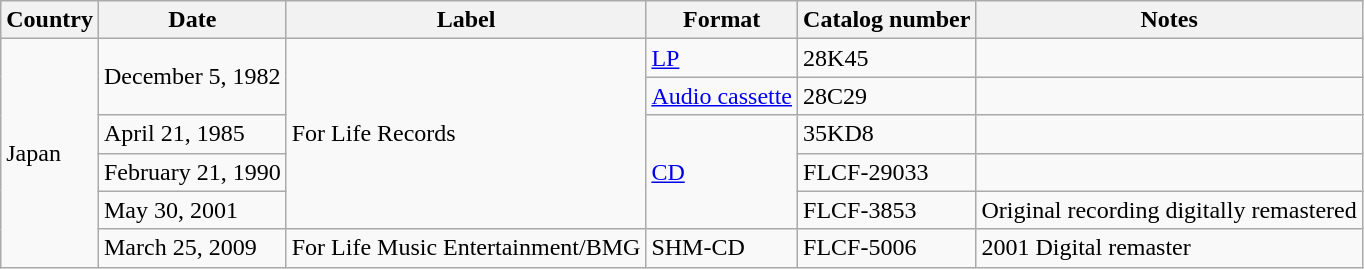<table class="wikitable">
<tr>
<th>Country</th>
<th>Date</th>
<th>Label</th>
<th>Format</th>
<th>Catalog number</th>
<th>Notes</th>
</tr>
<tr>
<td rowspan="6">Japan</td>
<td rowspan="2">December 5, 1982</td>
<td rowspan="5">For Life Records</td>
<td><a href='#'>LP</a></td>
<td>28K45</td>
<td></td>
</tr>
<tr>
<td><a href='#'>Audio cassette</a></td>
<td>28C29</td>
<td></td>
</tr>
<tr>
<td>April 21, 1985</td>
<td rowspan="3"><a href='#'>CD</a></td>
<td>35KD8</td>
<td></td>
</tr>
<tr>
<td>February 21, 1990</td>
<td>FLCF-29033</td>
</tr>
<tr>
<td>May 30, 2001</td>
<td>FLCF-3853</td>
<td>Original recording digitally remastered</td>
</tr>
<tr>
<td>March 25, 2009</td>
<td>For Life Music Entertainment/BMG</td>
<td>SHM-CD</td>
<td>FLCF-5006</td>
<td>2001 Digital remaster</td>
</tr>
</table>
